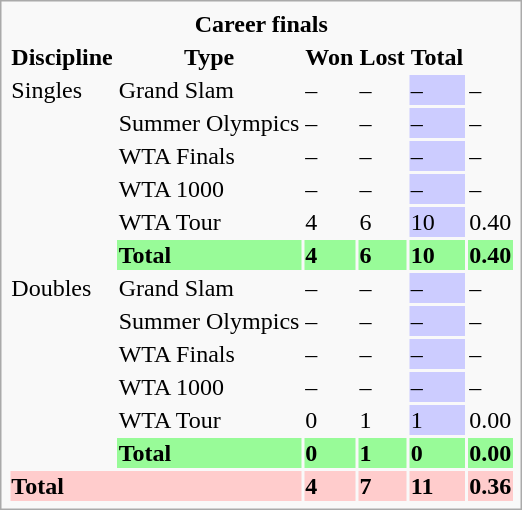<table class="infobox vcard vevent nowrap">
<tr>
<th colspan=6>Career finals</th>
</tr>
<tr>
<th>Discipline</th>
<th>Type</th>
<th>Won</th>
<th>Lost</th>
<th>Total</th>
<th></th>
</tr>
<tr>
<td rowspan=6>Singles</td>
<td>Grand Slam</td>
<td>–</td>
<td>–</td>
<td bgcolor=CCCCFF>–</td>
<td>–</td>
</tr>
<tr>
<td>Summer Olympics</td>
<td>–</td>
<td>–</td>
<td bgcolor=CCCCFF>–</td>
<td>–</td>
</tr>
<tr>
<td>WTA Finals</td>
<td>–</td>
<td>–</td>
<td bgcolor=CCCCFF>–</td>
<td>–</td>
</tr>
<tr>
<td>WTA 1000</td>
<td>–</td>
<td>–</td>
<td bgcolor=CCCCFF>–</td>
<td>–</td>
</tr>
<tr>
<td>WTA Tour</td>
<td>4</td>
<td>6</td>
<td bgcolor=CCCCFF>10</td>
<td>0.40</td>
</tr>
<tr bgcolor=98FB98>
<td><strong>Total</strong></td>
<td><strong>4</strong></td>
<td><strong>6</strong></td>
<td><strong>10</strong></td>
<td><strong>0.40</strong></td>
</tr>
<tr>
<td rowspan=6>Doubles</td>
<td>Grand Slam</td>
<td>–</td>
<td>–</td>
<td bgcolor=CCCCFF>–</td>
<td>–</td>
</tr>
<tr>
<td>Summer Olympics</td>
<td>–</td>
<td>–</td>
<td bgcolor=CCCCFF>–</td>
<td>–</td>
</tr>
<tr>
<td>WTA Finals</td>
<td>–</td>
<td>–</td>
<td bgcolor=CCCCFF>–</td>
<td>–</td>
</tr>
<tr>
<td>WTA 1000</td>
<td>–</td>
<td>–</td>
<td bgcolor=CCCCFF>–</td>
<td>–</td>
</tr>
<tr>
<td>WTA Tour</td>
<td>0</td>
<td>1</td>
<td bgcolor=CCCCFF>1</td>
<td>0.00</td>
</tr>
<tr bgcolor=98FB98>
<td><strong>Total</strong></td>
<td><strong>0</strong></td>
<td><strong>1</strong></td>
<td><strong>0</strong></td>
<td><strong>0.00</strong></td>
</tr>
<tr bgcolor="FFCCCC">
<td colspan="2"><strong>Total</strong></td>
<td><strong>4</strong></td>
<td><strong>7</strong></td>
<td><strong>11</strong></td>
<td><strong>0.36</strong></td>
</tr>
</table>
